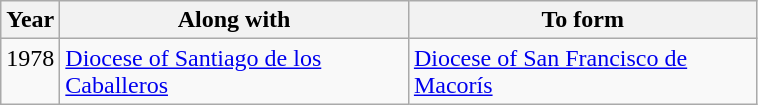<table class="wikitable">
<tr>
<th>Year</th>
<th width="225">Along with</th>
<th width="225">To form</th>
</tr>
<tr valign="top">
<td>1978</td>
<td><a href='#'>Diocese of Santiago de los Caballeros</a></td>
<td><a href='#'>Diocese of San Francisco de Macorís</a></td>
</tr>
</table>
